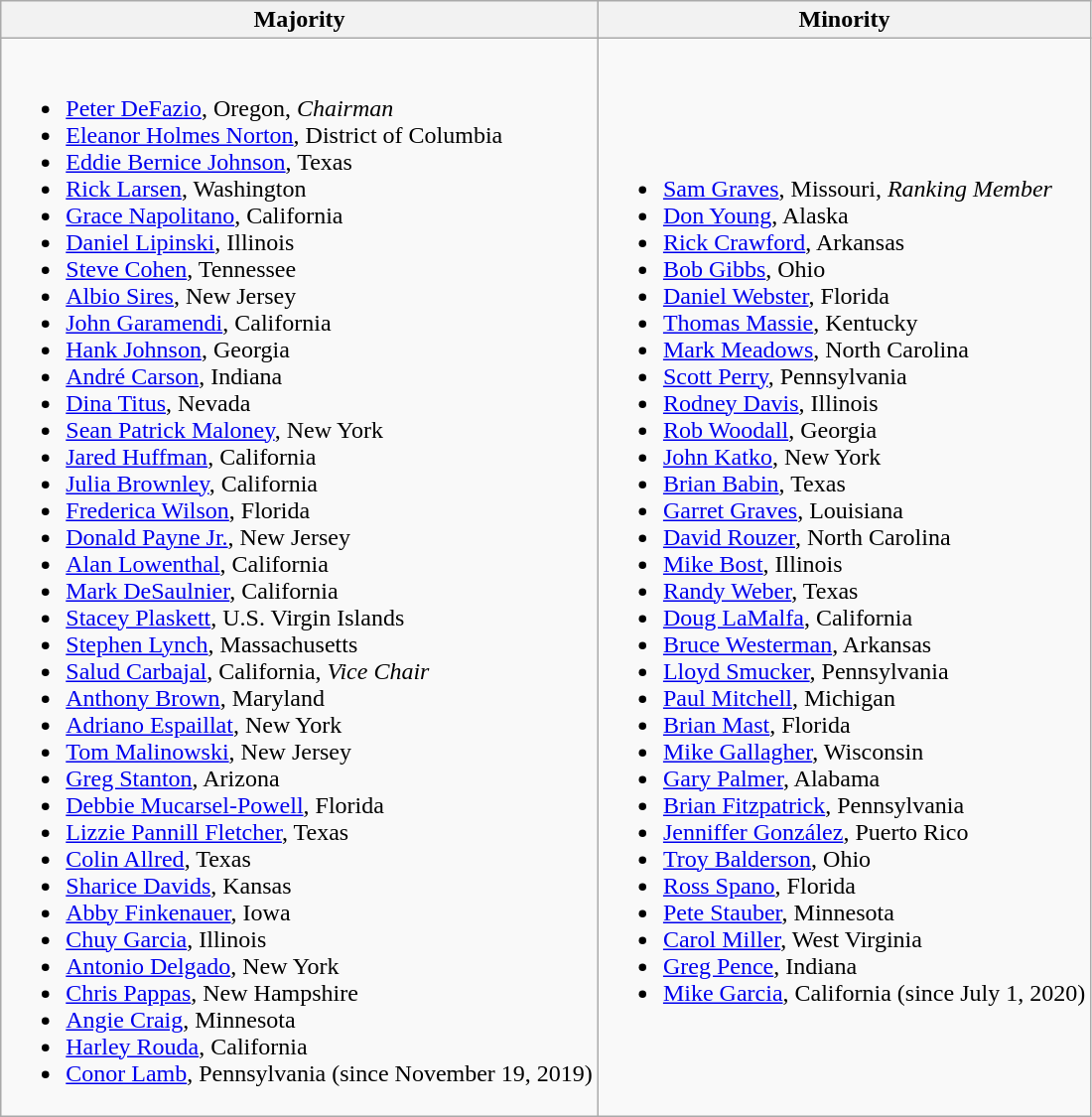<table class=wikitable style=nowrap>
<tr>
<th>Majority</th>
<th>Minority</th>
</tr>
<tr>
<td><br><ul><li><a href='#'>Peter DeFazio</a>, Oregon, <em>Chairman</em></li><li><a href='#'>Eleanor Holmes Norton</a>, District of Columbia</li><li><a href='#'>Eddie Bernice Johnson</a>, Texas</li><li><a href='#'>Rick Larsen</a>, Washington</li><li><a href='#'>Grace Napolitano</a>, California</li><li><a href='#'>Daniel Lipinski</a>, Illinois</li><li><a href='#'>Steve Cohen</a>, Tennessee</li><li><a href='#'>Albio Sires</a>, New Jersey</li><li><a href='#'>John Garamendi</a>, California</li><li><a href='#'>Hank Johnson</a>, Georgia</li><li><a href='#'>André Carson</a>, Indiana</li><li><a href='#'>Dina Titus</a>, Nevada</li><li><a href='#'>Sean Patrick Maloney</a>, New York</li><li><a href='#'>Jared Huffman</a>, California</li><li><a href='#'>Julia Brownley</a>, California</li><li><a href='#'>Frederica Wilson</a>, Florida</li><li><a href='#'>Donald Payne Jr.</a>, New Jersey</li><li><a href='#'>Alan Lowenthal</a>, California</li><li><a href='#'>Mark DeSaulnier</a>, California</li><li><a href='#'>Stacey Plaskett</a>, U.S. Virgin Islands</li><li><a href='#'>Stephen Lynch</a>, Massachusetts</li><li><a href='#'>Salud Carbajal</a>, California, <em>Vice Chair</em></li><li><a href='#'>Anthony Brown</a>, Maryland</li><li><a href='#'>Adriano Espaillat</a>, New York</li><li><a href='#'>Tom Malinowski</a>, New Jersey</li><li><a href='#'>Greg Stanton</a>, Arizona</li><li><a href='#'>Debbie Mucarsel-Powell</a>, Florida</li><li><a href='#'>Lizzie Pannill Fletcher</a>, Texas</li><li><a href='#'>Colin Allred</a>, Texas</li><li><a href='#'>Sharice Davids</a>, Kansas</li><li><a href='#'>Abby Finkenauer</a>, Iowa</li><li><a href='#'>Chuy Garcia</a>, Illinois</li><li><a href='#'>Antonio Delgado</a>, New York</li><li><a href='#'>Chris Pappas</a>, New Hampshire</li><li><a href='#'>Angie Craig</a>, Minnesota</li><li><a href='#'>Harley Rouda</a>, California</li><li><a href='#'>Conor Lamb</a>, Pennsylvania (since November 19, 2019)</li></ul></td>
<td><br><ul><li><a href='#'>Sam Graves</a>, Missouri, <em>Ranking Member</em></li><li><a href='#'>Don Young</a>, Alaska</li><li><a href='#'>Rick Crawford</a>, Arkansas</li><li><a href='#'>Bob Gibbs</a>, Ohio</li><li><a href='#'>Daniel Webster</a>, Florida</li><li><a href='#'>Thomas Massie</a>, Kentucky</li><li><a href='#'>Mark Meadows</a>, North Carolina</li><li><a href='#'>Scott Perry</a>, Pennsylvania</li><li><a href='#'>Rodney Davis</a>, Illinois</li><li><a href='#'>Rob Woodall</a>, Georgia</li><li><a href='#'>John Katko</a>, New York</li><li><a href='#'>Brian Babin</a>, Texas</li><li><a href='#'>Garret Graves</a>, Louisiana</li><li><a href='#'>David Rouzer</a>, North Carolina</li><li><a href='#'>Mike Bost</a>, Illinois</li><li><a href='#'>Randy Weber</a>, Texas</li><li><a href='#'>Doug LaMalfa</a>, California</li><li><a href='#'>Bruce Westerman</a>, Arkansas</li><li><a href='#'>Lloyd Smucker</a>, Pennsylvania</li><li><a href='#'>Paul Mitchell</a>, Michigan</li><li><a href='#'>Brian Mast</a>, Florida</li><li><a href='#'>Mike Gallagher</a>, Wisconsin</li><li><a href='#'>Gary Palmer</a>, Alabama</li><li><a href='#'>Brian Fitzpatrick</a>, Pennsylvania</li><li><a href='#'>Jenniffer González</a>, Puerto Rico</li><li><a href='#'>Troy Balderson</a>, Ohio</li><li><a href='#'>Ross Spano</a>, Florida</li><li><a href='#'>Pete Stauber</a>, Minnesota</li><li><a href='#'>Carol Miller</a>, West Virginia</li><li><a href='#'>Greg Pence</a>, Indiana</li><li><a href='#'>Mike Garcia</a>, California (since July 1, 2020)</li></ul></td>
</tr>
</table>
